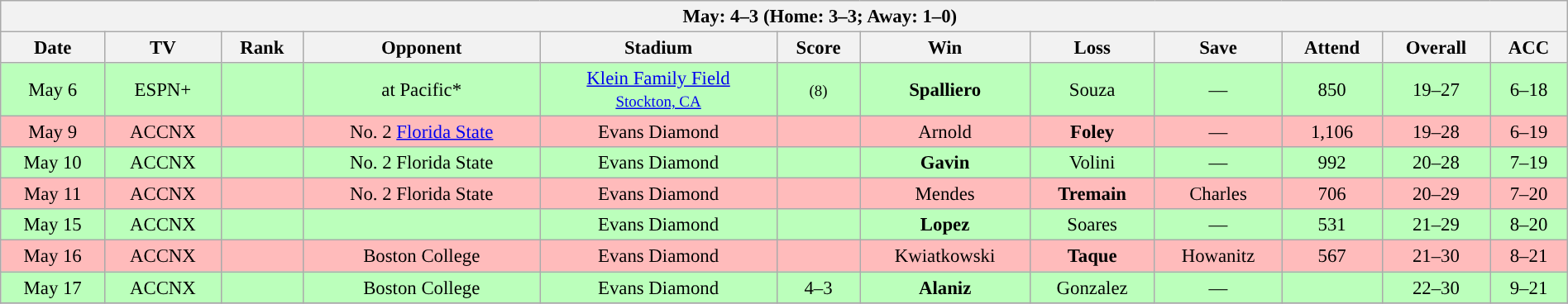<table class="wikitable collapsible collapsed" style="margin:auto; width:100%; text-align:center; font-size:95%">
<tr>
<th colspan=12 style="padding-left:4em;">May: 4–3 (Home: 3–3; Away: 1–0)</th>
</tr>
<tr>
<th>Date</th>
<th>TV</th>
<th>Rank</th>
<th>Opponent</th>
<th>Stadium</th>
<th>Score</th>
<th>Win</th>
<th>Loss</th>
<th>Save</th>
<th>Attend</th>
<th>Overall</th>
<th>ACC</th>
</tr>
<tr style="background:#bfb">
<td>May 6</td>
<td>ESPN+</td>
<td></td>
<td>at Pacific*</td>
<td><a href='#'>Klein Family Field</a><br><small><a href='#'>Stockton, CA</a></small></td>
<td> <small>(8)</small></td>
<td><strong>Spalliero</strong></td>
<td>Souza</td>
<td>—</td>
<td>850</td>
<td>19–27</td>
<td>6–18</td>
</tr>
<tr style="background:#fbb">
<td>May 9</td>
<td>ACCNX</td>
<td></td>
<td>No. 2 <a href='#'>Florida State</a></td>
<td>Evans Diamond</td>
<td></td>
<td>Arnold</td>
<td><strong>Foley</strong></td>
<td>—</td>
<td>1,106</td>
<td>19–28</td>
<td>6–19</td>
</tr>
<tr style="background:#bfb">
<td>May 10</td>
<td>ACCNX</td>
<td></td>
<td>No. 2 Florida State</td>
<td>Evans Diamond</td>
<td></td>
<td><strong>Gavin</strong></td>
<td>Volini</td>
<td>—</td>
<td>992</td>
<td>20–28</td>
<td>7–19</td>
</tr>
<tr style="background:#fbb">
<td>May 11</td>
<td>ACCNX</td>
<td></td>
<td>No. 2 Florida State</td>
<td>Evans Diamond</td>
<td></td>
<td>Mendes</td>
<td><strong>Tremain</strong></td>
<td>Charles</td>
<td>706</td>
<td>20–29</td>
<td>7–20</td>
</tr>
<tr style="background:#bfb">
<td>May 15</td>
<td>ACCNX</td>
<td></td>
<td></td>
<td>Evans Diamond</td>
<td></td>
<td><strong>Lopez</strong></td>
<td>Soares</td>
<td>—</td>
<td>531</td>
<td>21–29</td>
<td>8–20</td>
</tr>
<tr style="background:#fbb">
<td>May 16</td>
<td>ACCNX</td>
<td></td>
<td>Boston College</td>
<td>Evans Diamond</td>
<td></td>
<td>Kwiatkowski</td>
<td><strong>Taque</strong></td>
<td>Howanitz</td>
<td>567</td>
<td>21–30</td>
<td>8–21</td>
</tr>
<tr style="background:#bfb">
<td>May 17</td>
<td>ACCNX</td>
<td></td>
<td>Boston College</td>
<td>Evans Diamond</td>
<td>4–3</td>
<td><strong>Alaniz</strong></td>
<td>Gonzalez</td>
<td>—</td>
<td></td>
<td>22–30</td>
<td>9–21</td>
</tr>
<tr>
</tr>
</table>
